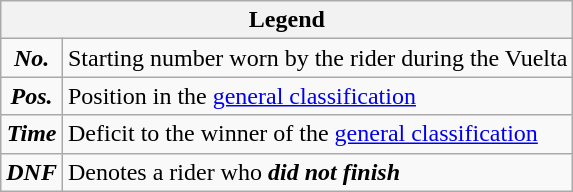<table class="wikitable">
<tr>
<th colspan=2>Legend</th>
</tr>
<tr>
<td align=center><strong><em>No.</em></strong></td>
<td>Starting number worn by the rider during the Vuelta</td>
</tr>
<tr>
<td align=center><strong><em>Pos.</em></strong></td>
<td>Position in the <a href='#'>general classification</a></td>
</tr>
<tr>
<td align=center><strong><em>Time</em></strong></td>
<td>Deficit to the winner of the <a href='#'>general classification</a></td>
</tr>
<tr>
<td align=center><strong><em>DNF</em></strong></td>
<td>Denotes a rider who <strong><em>did not finish</em></strong></td>
</tr>
</table>
